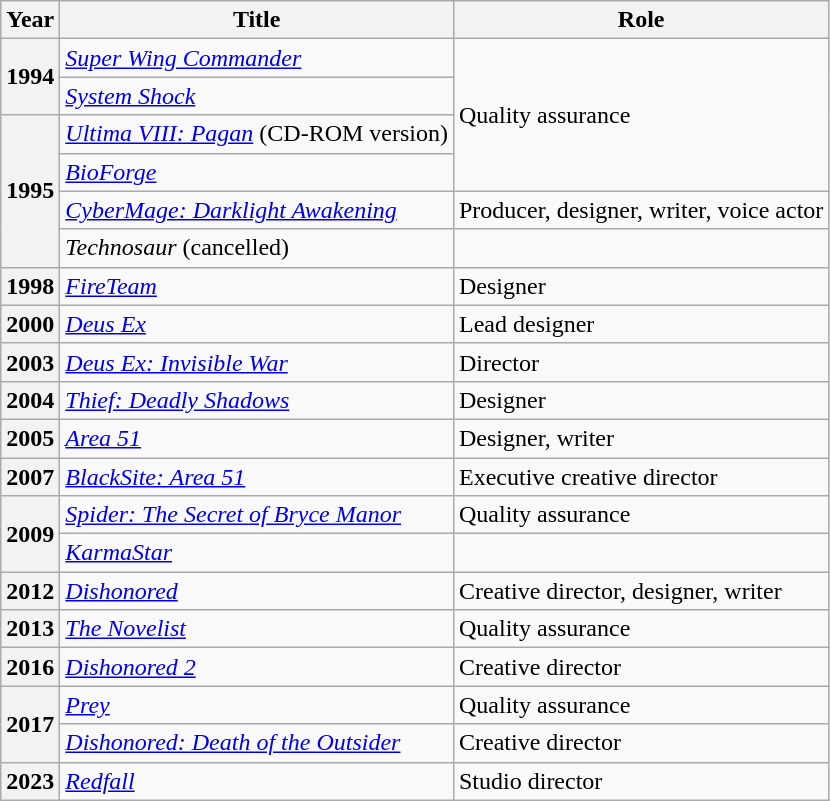<table class = "wikitable sortable">
<tr>
<th>Year</th>
<th>Title</th>
<th>Role</th>
</tr>
<tr>
<th rowspan="2">1994</th>
<td><em><a href='#'>Super Wing Commander</a></em></td>
<td rowspan="4">Quality assurance</td>
</tr>
<tr>
<td><em><a href='#'>System Shock</a></em></td>
</tr>
<tr>
<th rowspan="4">1995</th>
<td><em><a href='#'>Ultima VIII: Pagan</a></em> (CD-ROM version)</td>
</tr>
<tr>
<td><em><a href='#'>BioForge</a></em></td>
</tr>
<tr>
<td><em><a href='#'>CyberMage: Darklight Awakening</a></em></td>
<td>Producer, designer, writer, voice actor</td>
</tr>
<tr>
<td><em>Technosaur</em> (cancelled)</td>
<td></td>
</tr>
<tr>
<th>1998</th>
<td><em><a href='#'>FireTeam</a></em></td>
<td>Designer</td>
</tr>
<tr>
<th>2000</th>
<td><em><a href='#'>Deus Ex</a></em></td>
<td>Lead designer</td>
</tr>
<tr>
<th>2003</th>
<td><em><a href='#'>Deus Ex: Invisible War</a></em></td>
<td>Director</td>
</tr>
<tr>
<th>2004</th>
<td><em><a href='#'>Thief: Deadly Shadows</a></em></td>
<td>Designer</td>
</tr>
<tr>
<th>2005</th>
<td><em><a href='#'>Area 51</a></em></td>
<td>Designer, writer</td>
</tr>
<tr>
<th>2007</th>
<td><em><a href='#'>BlackSite: Area 51</a></em></td>
<td>Executive creative director</td>
</tr>
<tr>
<th rowspan="2">2009</th>
<td><em><a href='#'>Spider: The Secret of Bryce Manor</a></em></td>
<td>Quality assurance</td>
</tr>
<tr>
<td><em><a href='#'>KarmaStar</a></em></td>
<td></td>
</tr>
<tr>
<th>2012</th>
<td><em><a href='#'>Dishonored</a></em></td>
<td>Creative director, designer, writer</td>
</tr>
<tr>
<th>2013</th>
<td><em><a href='#'>The Novelist</a></em></td>
<td>Quality assurance</td>
</tr>
<tr>
<th>2016</th>
<td><em><a href='#'>Dishonored 2</a></em></td>
<td>Creative director</td>
</tr>
<tr>
<th rowspan="2">2017</th>
<td><em><a href='#'>Prey</a></em></td>
<td>Quality assurance</td>
</tr>
<tr>
<td><em><a href='#'>Dishonored: Death of the Outsider</a></em></td>
<td>Creative director</td>
</tr>
<tr>
<th>2023</th>
<td><em><a href='#'>Redfall</a></em></td>
<td>Studio director</td>
</tr>
</table>
